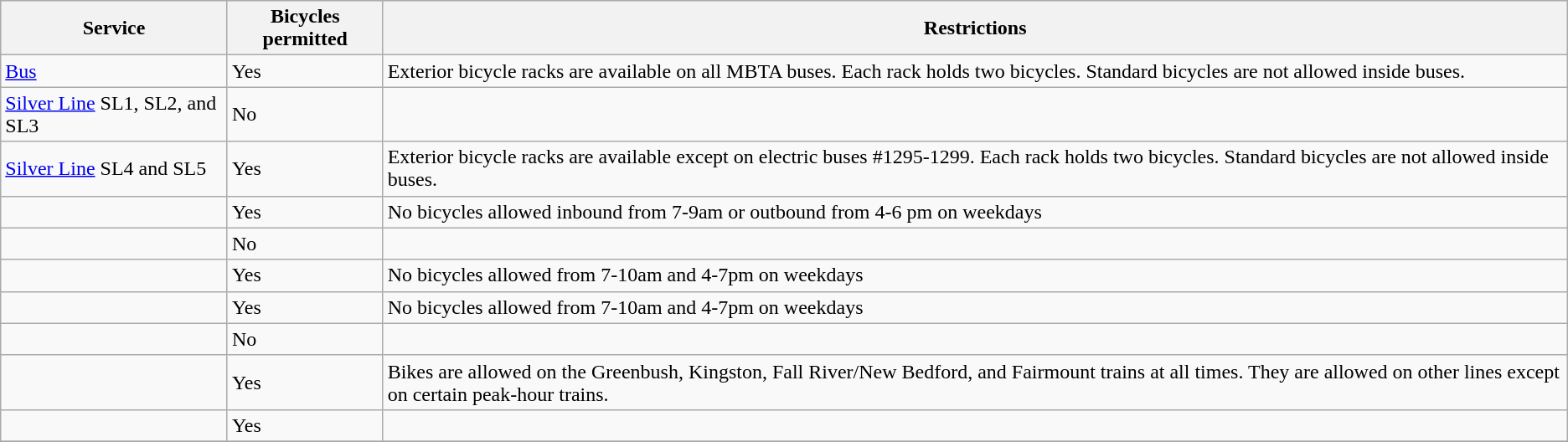<table class="wikitable">
<tr>
<th>Service</th>
<th>Bicycles permitted</th>
<th>Restrictions</th>
</tr>
<tr>
<td>  <a href='#'>Bus</a></td>
<td>Yes</td>
<td>Exterior bicycle racks are available on all MBTA buses. Each rack holds two bicycles. Standard bicycles are not allowed inside buses.</td>
</tr>
<tr>
<td> <a href='#'>Silver Line</a> SL1, SL2, and SL3</td>
<td>No</td>
<td></td>
</tr>
<tr>
<td> <a href='#'>Silver Line</a> SL4 and SL5</td>
<td>Yes</td>
<td>Exterior bicycle racks are available except on electric buses #1295-1299. Each rack holds two bicycles. Standard bicycles are not allowed inside buses.</td>
</tr>
<tr>
<td></td>
<td>Yes</td>
<td>No bicycles allowed inbound from 7-9am or outbound from 4-6 pm on weekdays</td>
</tr>
<tr>
<td></td>
<td>No</td>
<td></td>
</tr>
<tr>
<td></td>
<td>Yes</td>
<td>No bicycles allowed from 7-10am and 4-7pm on weekdays</td>
</tr>
<tr>
<td></td>
<td>Yes</td>
<td>No bicycles allowed from 7-10am and 4-7pm on weekdays</td>
</tr>
<tr>
<td></td>
<td>No</td>
<td></td>
</tr>
<tr>
<td></td>
<td>Yes</td>
<td>Bikes are allowed on the Greenbush, Kingston, Fall River/New Bedford, and Fairmount trains at all times. They are allowed on other lines except on certain peak-hour trains.</td>
</tr>
<tr>
<td></td>
<td>Yes</td>
<td></td>
</tr>
<tr>
</tr>
</table>
